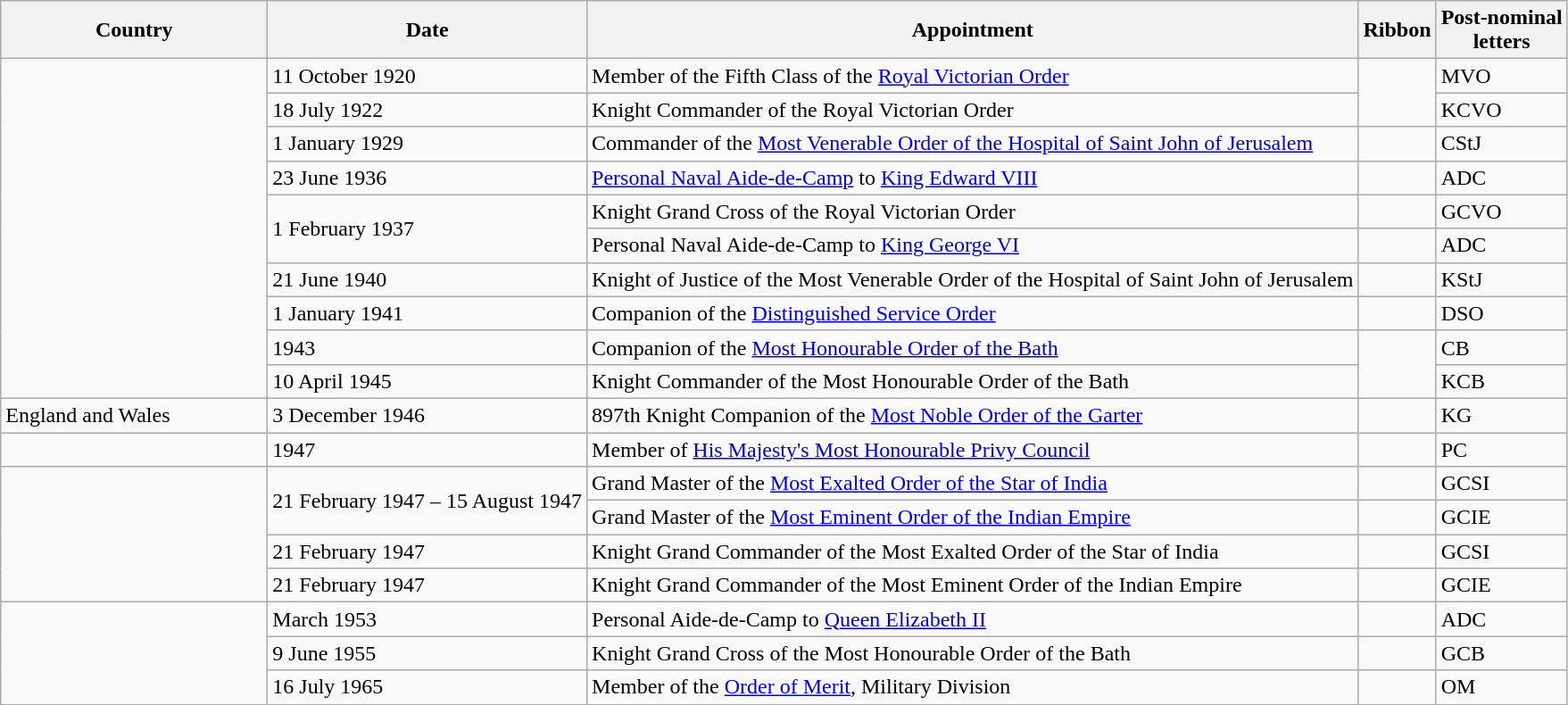<table class="wikitable sortable plainrowheaders">
<tr>
<th scope="col" style="width:12em;">Country</th>
<th scope="col">Date</th>
<th scope="col">Appointment</th>
<th scope="col">Ribbon</th>
<th scope="col">Post-nominal<br>letters</th>
</tr>
<tr>
<td rowspan="10"></td>
<td>11 October 1920</td>
<td>Member of the Fifth Class of the <a href='#'>Royal Victorian Order</a></td>
<td rowspan="2"></td>
<td>MVO</td>
</tr>
<tr>
<td>18 July 1922</td>
<td>Knight Commander of the Royal Victorian Order</td>
<td>KCVO</td>
</tr>
<tr>
<td>1 January 1929</td>
<td>Commander of the <a href='#'>Most Venerable Order of the Hospital of Saint John of Jerusalem</a></td>
<td></td>
<td>CStJ</td>
</tr>
<tr>
<td>23 June 1936</td>
<td><a href='#'>Personal Naval Aide-de-Camp</a> to <a href='#'>King Edward VIII</a></td>
<td></td>
<td>ADC</td>
</tr>
<tr>
<td rowspan="2">1 February 1937</td>
<td>Knight Grand Cross of the Royal Victorian Order</td>
<td></td>
<td>GCVO</td>
</tr>
<tr>
<td>Personal Naval Aide-de-Camp to <a href='#'>King George VI</a></td>
<td></td>
<td>ADC</td>
</tr>
<tr>
<td>21 June 1940</td>
<td>Knight of Justice of the Most Venerable Order of the Hospital of Saint John of Jerusalem</td>
<td></td>
<td>KStJ</td>
</tr>
<tr>
<td>1 January 1941</td>
<td>Companion of the <a href='#'>Distinguished Service Order</a></td>
<td></td>
<td>DSO</td>
</tr>
<tr>
<td>1943</td>
<td>Companion of the <a href='#'>Most Honourable Order of the Bath</a></td>
<td rowspan="2"></td>
<td>CB</td>
</tr>
<tr>
<td>10 April 1945</td>
<td>Knight Commander of the Most Honourable Order of the Bath</td>
<td>KCB</td>
</tr>
<tr>
<td> England and Wales</td>
<td>3 December 1946</td>
<td>897th Knight Companion of the <a href='#'>Most Noble Order of the Garter</a></td>
<td></td>
<td>KG</td>
</tr>
<tr>
<td></td>
<td>1947</td>
<td>Member of <a href='#'>His Majesty's Most Honourable Privy Council</a></td>
<td></td>
<td>PC</td>
</tr>
<tr>
<td rowspan=4></td>
<td rowspan="2">21 February 1947 – 15 August 1947</td>
<td>Grand Master of the <a href='#'>Most Exalted Order of the Star of India</a></td>
<td></td>
<td>GCSI</td>
</tr>
<tr>
<td>Grand Master of the <a href='#'>Most Eminent Order of the Indian Empire</a></td>
<td></td>
<td>GCIE</td>
</tr>
<tr>
<td>21 February 1947</td>
<td>Knight Grand Commander of the Most Exalted Order of the Star of India</td>
<td></td>
<td>GCSI</td>
</tr>
<tr>
<td>21 February 1947</td>
<td>Knight Grand Commander of the Most Eminent Order of the Indian Empire</td>
<td></td>
<td>GCIE</td>
</tr>
<tr>
<td rowspan="3"></td>
<td>March 1953</td>
<td>Personal Aide-de-Camp to <a href='#'>Queen Elizabeth II</a></td>
<td></td>
<td>ADC</td>
</tr>
<tr>
<td>9 June 1955</td>
<td>Knight Grand Cross of the Most Honourable Order of the Bath</td>
<td></td>
<td>GCB</td>
</tr>
<tr>
<td>16 July 1965</td>
<td>Member of the <a href='#'>Order of Merit</a>, Military Division</td>
<td></td>
<td>OM</td>
</tr>
</table>
